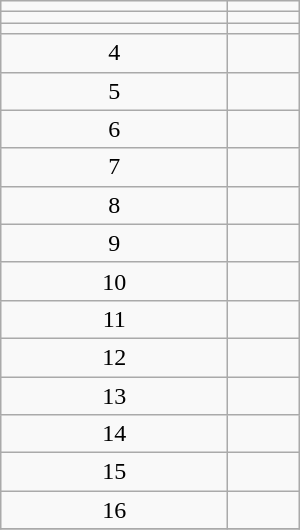<table class="wikitable" width="200px">
<tr>
<td align=center></td>
<td></td>
</tr>
<tr>
<td align=center></td>
<td></td>
</tr>
<tr>
<td align=center></td>
<td></td>
</tr>
<tr>
<td align=center>4</td>
<td></td>
</tr>
<tr>
<td align=center>5</td>
<td></td>
</tr>
<tr>
<td align=center>6</td>
<td></td>
</tr>
<tr>
<td align=center>7</td>
<td></td>
</tr>
<tr>
<td align=center>8</td>
<td></td>
</tr>
<tr>
<td align=center>9</td>
<td></td>
</tr>
<tr>
<td align=center>10</td>
<td></td>
</tr>
<tr>
<td align=center>11</td>
<td></td>
</tr>
<tr>
<td align=center>12</td>
<td></td>
</tr>
<tr>
<td align=center>13</td>
<td></td>
</tr>
<tr>
<td align=center>14</td>
<td></td>
</tr>
<tr>
<td align=center>15</td>
<td></td>
</tr>
<tr>
<td align=center>16</td>
<td></td>
</tr>
<tr>
</tr>
</table>
